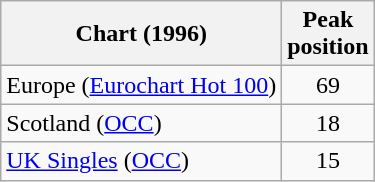<table class="wikitable sortable">
<tr>
<th>Chart (1996)</th>
<th>Peak<br>position</th>
</tr>
<tr>
<td>Europe (<a href='#'>Eurochart Hot 100</a>)</td>
<td align="center">69</td>
</tr>
<tr>
<td>Scotland (<a href='#'>OCC</a>)</td>
<td align="center">18</td>
</tr>
<tr>
<td><a href='#'>UK Singles</a> (<a href='#'>OCC</a>)</td>
<td align="center">15</td>
</tr>
</table>
